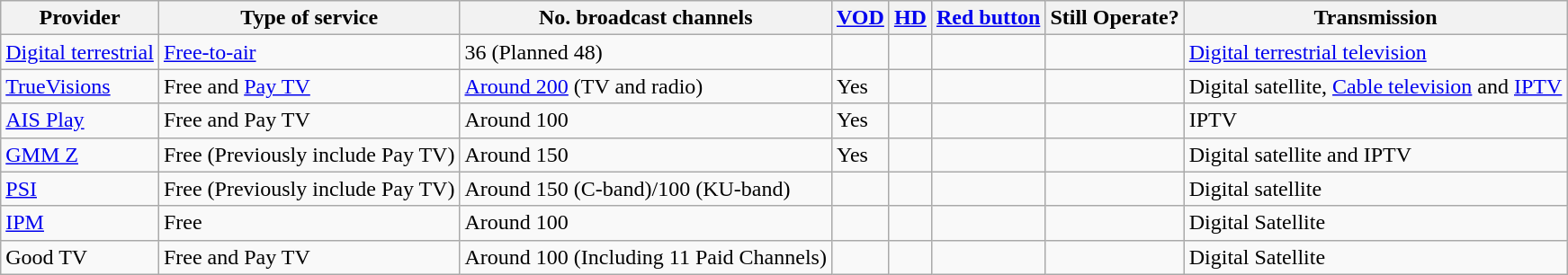<table class="wikitable sortable">
<tr>
<th>Provider</th>
<th>Type of service</th>
<th>No. broadcast channels</th>
<th><a href='#'>VOD</a></th>
<th><a href='#'>HD</a></th>
<th><a href='#'>Red button</a></th>
<th>Still Operate?</th>
<th align="left">Transmission</th>
</tr>
<tr>
<td><a href='#'>Digital terrestrial</a></td>
<td><a href='#'>Free-to-air</a></td>
<td>36 (Planned 48)</td>
<td></td>
<td></td>
<td></td>
<td></td>
<td align="left"><a href='#'>Digital terrestrial television</a></td>
</tr>
<tr>
<td><a href='#'>TrueVisions</a></td>
<td>Free and <a href='#'>Pay TV</a></td>
<td><a href='#'>Around 200</a> (TV and radio)</td>
<td>Yes</td>
<td></td>
<td></td>
<td></td>
<td align="left">Digital satellite, <a href='#'>Cable television</a> and <a href='#'>IPTV</a></td>
</tr>
<tr>
<td><a href='#'>AIS Play</a></td>
<td>Free and Pay TV</td>
<td>Around 100</td>
<td>Yes</td>
<td></td>
<td></td>
<td></td>
<td align="left">IPTV</td>
</tr>
<tr>
<td><a href='#'>GMM Z</a></td>
<td>Free (Previously include Pay TV)</td>
<td>Around 150</td>
<td>Yes</td>
<td></td>
<td></td>
<td></td>
<td align="left">Digital satellite and IPTV</td>
</tr>
<tr>
<td><a href='#'>PSI</a></td>
<td>Free (Previously include Pay TV)</td>
<td>Around 150 (C-band)/100 (KU-band)</td>
<td></td>
<td></td>
<td></td>
<td></td>
<td align="left">Digital satellite</td>
</tr>
<tr>
<td><a href='#'>IPM</a></td>
<td>Free</td>
<td>Around 100</td>
<td></td>
<td></td>
<td></td>
<td></td>
<td>Digital Satellite</td>
</tr>
<tr>
<td>Good TV</td>
<td>Free and Pay TV</td>
<td>Around 100 (Including 11 Paid Channels)</td>
<td></td>
<td></td>
<td></td>
<td></td>
<td>Digital Satellite</td>
</tr>
</table>
